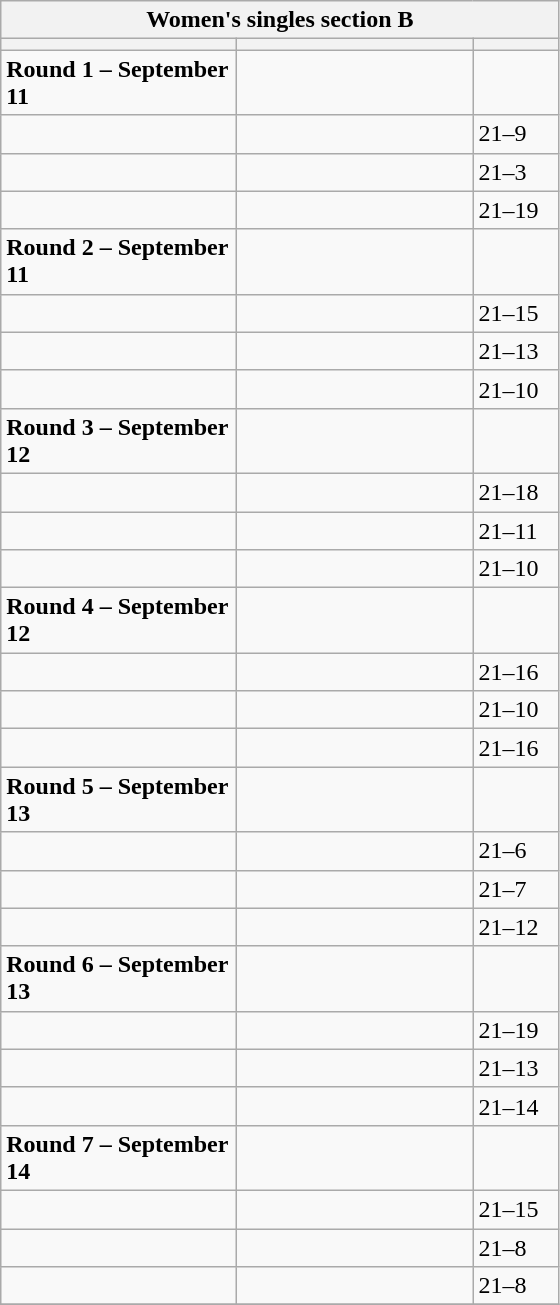<table class="wikitable">
<tr>
<th colspan="3">Women's singles section B</th>
</tr>
<tr>
<th width=150></th>
<th width=150></th>
<th width=50></th>
</tr>
<tr>
<td><strong>Round 1 – September 11</strong></td>
<td></td>
<td></td>
</tr>
<tr>
<td></td>
<td></td>
<td>21–9</td>
</tr>
<tr>
<td></td>
<td></td>
<td>21–3</td>
</tr>
<tr>
<td></td>
<td></td>
<td>21–19</td>
</tr>
<tr>
<td><strong>Round 2 – September 11</strong></td>
<td></td>
<td></td>
</tr>
<tr>
<td></td>
<td></td>
<td>21–15</td>
</tr>
<tr>
<td></td>
<td></td>
<td>21–13</td>
</tr>
<tr>
<td></td>
<td></td>
<td>21–10</td>
</tr>
<tr>
<td><strong>Round 3 – September 12</strong></td>
<td></td>
<td></td>
</tr>
<tr>
<td></td>
<td></td>
<td>21–18</td>
</tr>
<tr>
<td></td>
<td></td>
<td>21–11</td>
</tr>
<tr>
<td></td>
<td></td>
<td>21–10</td>
</tr>
<tr>
<td><strong>Round 4 – September 12</strong></td>
<td></td>
<td></td>
</tr>
<tr>
<td></td>
<td></td>
<td>21–16</td>
</tr>
<tr>
<td></td>
<td></td>
<td>21–10</td>
</tr>
<tr>
<td></td>
<td></td>
<td>21–16</td>
</tr>
<tr>
<td><strong>Round 5 – September 13</strong></td>
<td></td>
<td></td>
</tr>
<tr>
<td></td>
<td></td>
<td>21–6</td>
</tr>
<tr>
<td></td>
<td></td>
<td>21–7</td>
</tr>
<tr>
<td></td>
<td></td>
<td>21–12</td>
</tr>
<tr>
<td><strong>Round 6  – September 13</strong></td>
<td></td>
<td></td>
</tr>
<tr>
<td></td>
<td></td>
<td>21–19</td>
</tr>
<tr>
<td></td>
<td></td>
<td>21–13</td>
</tr>
<tr>
<td></td>
<td></td>
<td>21–14</td>
</tr>
<tr>
<td><strong>Round 7 – September 14</strong></td>
<td></td>
<td></td>
</tr>
<tr>
<td></td>
<td></td>
<td>21–15</td>
</tr>
<tr>
<td></td>
<td></td>
<td>21–8</td>
</tr>
<tr>
<td></td>
<td></td>
<td>21–8</td>
</tr>
<tr>
</tr>
</table>
